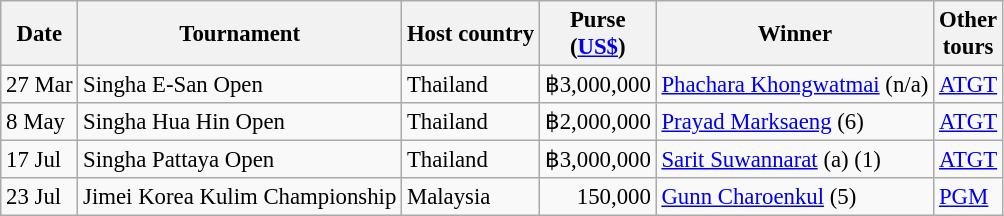<table class="wikitable" style="font-size:95%">
<tr>
<th>Date</th>
<th>Tournament</th>
<th>Host country</th>
<th>Purse<br>(<a href='#'>US$</a>)</th>
<th>Winner</th>
<th>Other<br>tours</th>
</tr>
<tr>
<td>27 Mar</td>
<td>Singha E-San Open</td>
<td>Thailand</td>
<td align=right>฿3,000,000</td>
<td> <a href='#'>Phachara Khongwatmai</a> (n/a)</td>
<td><a href='#'>ATGT</a></td>
</tr>
<tr>
<td>8 May</td>
<td>Singha Hua Hin Open</td>
<td>Thailand</td>
<td align=right>฿2,000,000</td>
<td> <a href='#'>Prayad Marksaeng</a> (6)</td>
<td><a href='#'>ATGT</a></td>
</tr>
<tr>
<td>17 Jul</td>
<td>Singha Pattaya Open</td>
<td>Thailand</td>
<td align=right>฿3,000,000</td>
<td> <a href='#'>Sarit Suwannarat</a> (a) (1)</td>
<td><a href='#'>ATGT</a></td>
</tr>
<tr>
<td>23 Jul</td>
<td>Jimei Korea Kulim Championship</td>
<td>Malaysia</td>
<td align=right>150,000</td>
<td> <a href='#'>Gunn Charoenkul</a> (5)</td>
<td><a href='#'>PGM</a></td>
</tr>
</table>
